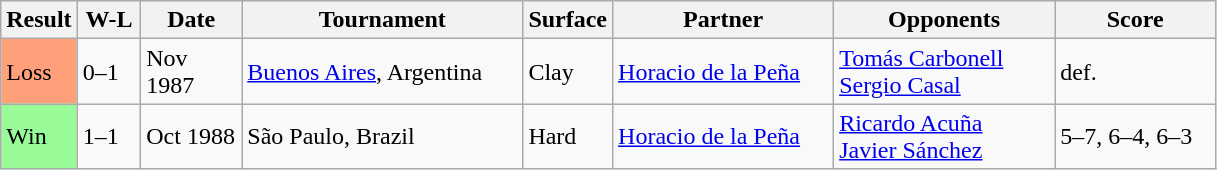<table class="sortable wikitable">
<tr>
<th style="width:40px">Result</th>
<th style="width:35px" class="unsortable">W-L</th>
<th style="width:60px">Date</th>
<th style="width:180px">Tournament</th>
<th style="width:50px">Surface</th>
<th style="width:140px">Partner</th>
<th style="width:140px">Opponents</th>
<th style="width:100px" class="unsortable">Score</th>
</tr>
<tr>
<td style="background:#ffa07a;">Loss</td>
<td>0–1</td>
<td>Nov 1987</td>
<td><a href='#'>Buenos Aires</a>, Argentina</td>
<td>Clay</td>
<td> <a href='#'>Horacio de la Peña</a></td>
<td> <a href='#'>Tomás Carbonell</a> <br>  <a href='#'>Sergio Casal</a></td>
<td>def.</td>
</tr>
<tr>
<td style="background:#98fb98;">Win</td>
<td>1–1</td>
<td>Oct 1988</td>
<td>São Paulo, Brazil</td>
<td>Hard</td>
<td> <a href='#'>Horacio de la Peña</a></td>
<td> <a href='#'>Ricardo Acuña</a><br> <a href='#'>Javier Sánchez</a></td>
<td>5–7, 6–4, 6–3</td>
</tr>
</table>
